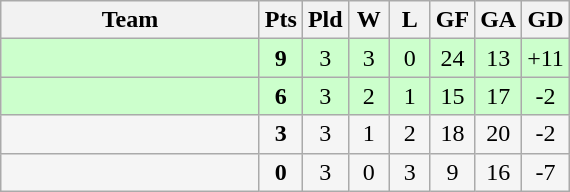<table class="wikitable" style="text-align:center;">
<tr>
<th width=165>Team</th>
<th width=20>Pts</th>
<th width=20>Pld</th>
<th width=20>W</th>
<th width=20>L</th>
<th width=20>GF</th>
<th width=20>GA</th>
<th width=20>GD</th>
</tr>
<tr align=center style="background:#ccffcc;">
<td style="text-align:left;"></td>
<td><strong>9</strong></td>
<td>3</td>
<td>3</td>
<td>0</td>
<td>24</td>
<td>13</td>
<td>+11</td>
</tr>
<tr align=center style="background:#ccffcc;">
<td style="text-align:left;"></td>
<td><strong>6</strong></td>
<td>3</td>
<td>2</td>
<td>1</td>
<td>15</td>
<td>17</td>
<td>-2</td>
</tr>
<tr align=center style="background:#f5f5f5;">
<td style="text-align:left;"></td>
<td><strong>3</strong></td>
<td>3</td>
<td>1</td>
<td>2</td>
<td>18</td>
<td>20</td>
<td>-2</td>
</tr>
<tr align=center style="background:#f5f5f5;">
<td style="text-align:left;"></td>
<td><strong>0</strong></td>
<td>3</td>
<td>0</td>
<td>3</td>
<td>9</td>
<td>16</td>
<td>-7</td>
</tr>
</table>
